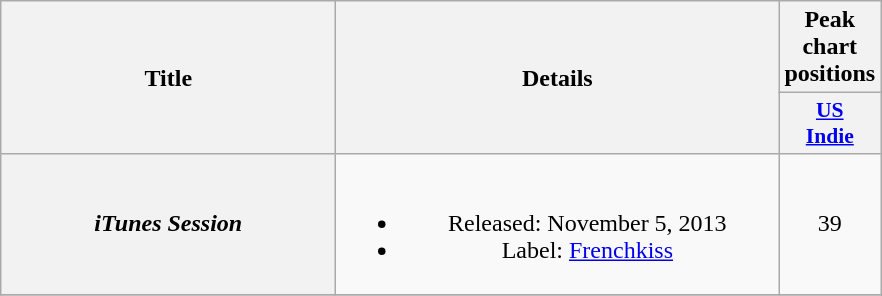<table class="wikitable plainrowheaders" style="text-align:center;">
<tr>
<th scope="col" rowspan="2" style="width:13.5em;">Title</th>
<th scope="col" rowspan="2" style="width:18em;">Details</th>
<th scope="col" colspan="1">Peak chart positions</th>
</tr>
<tr>
<th scope="col" style="width:2.8em;font-size:90%;"><a href='#'>US<br>Indie</a><br></th>
</tr>
<tr>
<th scope="row"><em>iTunes Session</em></th>
<td><br><ul><li>Released: November 5, 2013</li><li>Label: <a href='#'>Frenchkiss</a></li></ul></td>
<td>39</td>
</tr>
<tr>
</tr>
</table>
